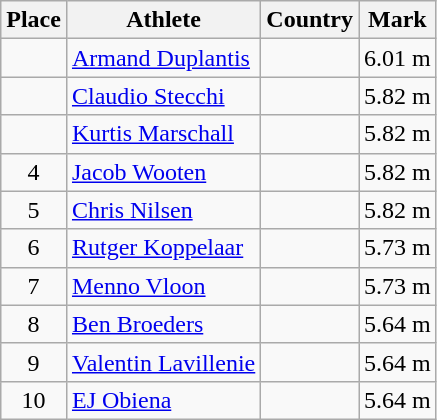<table class="wikitable">
<tr>
<th>Place</th>
<th>Athlete</th>
<th>Country</th>
<th>Mark</th>
</tr>
<tr>
<td align=center></td>
<td><a href='#'>Armand Duplantis</a></td>
<td></td>
<td>6.01 m</td>
</tr>
<tr>
<td align=center></td>
<td><a href='#'>Claudio Stecchi</a></td>
<td></td>
<td>5.82 m</td>
</tr>
<tr>
<td align=center></td>
<td><a href='#'>Kurtis Marschall</a></td>
<td></td>
<td>5.82 m</td>
</tr>
<tr>
<td align=center>4</td>
<td><a href='#'>Jacob Wooten</a></td>
<td></td>
<td>5.82 m</td>
</tr>
<tr>
<td align=center>5</td>
<td><a href='#'>Chris Nilsen</a></td>
<td></td>
<td>5.82 m</td>
</tr>
<tr>
<td align=center>6</td>
<td><a href='#'>Rutger Koppelaar</a></td>
<td></td>
<td>5.73 m</td>
</tr>
<tr>
<td align=center>7</td>
<td><a href='#'>Menno Vloon</a></td>
<td></td>
<td>5.73 m</td>
</tr>
<tr>
<td align=center>8</td>
<td><a href='#'>Ben Broeders</a></td>
<td></td>
<td>5.64 m</td>
</tr>
<tr>
<td align=center>9</td>
<td><a href='#'>Valentin Lavillenie</a></td>
<td></td>
<td>5.64 m</td>
</tr>
<tr>
<td align=center>10</td>
<td><a href='#'>EJ Obiena</a></td>
<td></td>
<td>5.64 m</td>
</tr>
</table>
